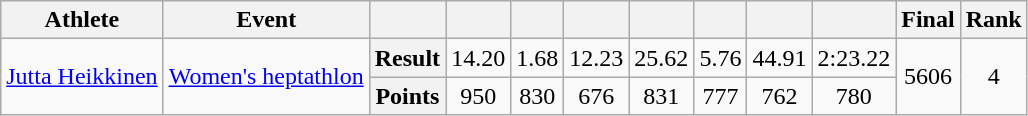<table class="wikitable">
<tr>
<th>Athlete</th>
<th>Event</th>
<th></th>
<th></th>
<th></th>
<th></th>
<th></th>
<th></th>
<th></th>
<th></th>
<th>Final</th>
<th>Rank</th>
</tr>
<tr style=text-align:center>
<td rowspan=2 style=text-align:left><a href='#'>Jutta Heikkinen</a></td>
<td rowspan=2 style=text-align:left><a href='#'>Women's heptathlon</a></td>
<th>Result</th>
<td>14.20</td>
<td>1.68</td>
<td>12.23</td>
<td>25.62</td>
<td>5.76</td>
<td>44.91</td>
<td>2:23.22</td>
<td rowspan=2>5606</td>
<td rowspan=2>4</td>
</tr>
<tr style=text-align:center>
<th>Points</th>
<td>950</td>
<td>830</td>
<td>676</td>
<td>831</td>
<td>777</td>
<td>762</td>
<td>780</td>
</tr>
</table>
